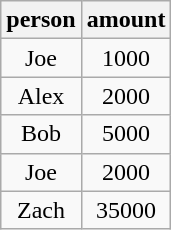<table class="wikitable" style="text-align:center">
<tr>
<th>person</th>
<th>amount</th>
</tr>
<tr>
<td>Joe</td>
<td>1000</td>
</tr>
<tr>
<td>Alex</td>
<td>2000</td>
</tr>
<tr>
<td>Bob</td>
<td>5000</td>
</tr>
<tr>
<td>Joe</td>
<td>2000</td>
</tr>
<tr>
<td>Zach</td>
<td>35000</td>
</tr>
</table>
